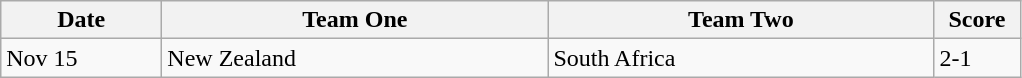<table class="wikitable">
<tr>
<th width=100>Date</th>
<th width=250>Team One</th>
<th width=250>Team Two</th>
<th width=50>Score</th>
</tr>
<tr>
<td>Nov 15</td>
<td> New Zealand</td>
<td> South Africa</td>
<td>2-1</td>
</tr>
</table>
